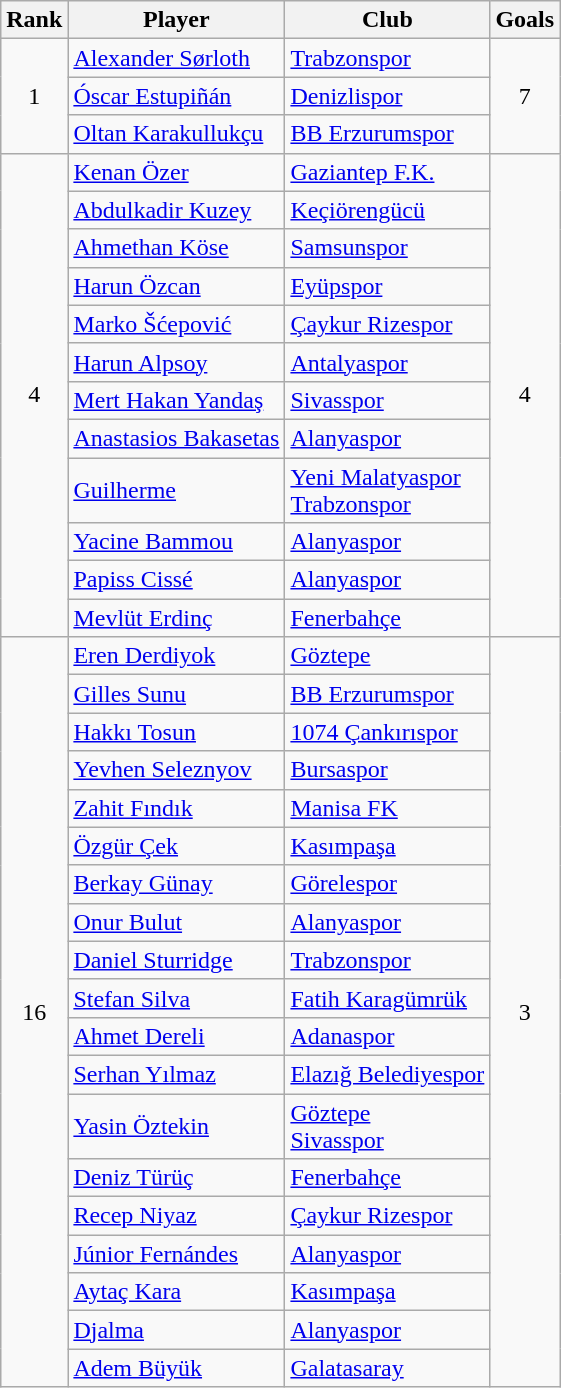<table class="wikitable sortable" style="text-align:center">
<tr>
<th>Rank</th>
<th>Player</th>
<th>Club</th>
<th>Goals</th>
</tr>
<tr>
<td rowspan="3">1</td>
<td align="left"> <a href='#'>Alexander Sørloth</a></td>
<td align="left"><a href='#'>Trabzonspor</a></td>
<td rowspan="3">7</td>
</tr>
<tr>
<td align="left"> <a href='#'>Óscar Estupiñán</a></td>
<td align="left"><a href='#'>Denizlispor</a></td>
</tr>
<tr>
<td align="left"> <a href='#'>Oltan Karakullukçu</a></td>
<td align="left"><a href='#'>BB Erzurumspor</a></td>
</tr>
<tr>
<td rowspan="12">4</td>
<td align="left"> <a href='#'>Kenan Özer</a></td>
<td align="left"><a href='#'>Gaziantep F.K.</a></td>
<td rowspan="12">4</td>
</tr>
<tr>
<td align="left"> <a href='#'>Abdulkadir Kuzey</a></td>
<td align="left"><a href='#'>Keçiörengücü</a></td>
</tr>
<tr>
<td align="left"> <a href='#'>Ahmethan Köse</a></td>
<td align="left"><a href='#'>Samsunspor</a></td>
</tr>
<tr>
<td align="left"> <a href='#'>Harun Özcan</a></td>
<td align="left"><a href='#'>Eyüpspor</a></td>
</tr>
<tr>
<td align="left"> <a href='#'>Marko Šćepović</a></td>
<td align="left"><a href='#'>Çaykur Rizespor</a></td>
</tr>
<tr>
<td align="left"> <a href='#'>Harun Alpsoy</a></td>
<td align="left"><a href='#'>Antalyaspor</a></td>
</tr>
<tr>
<td align="left"> <a href='#'>Mert Hakan Yandaş</a></td>
<td align="left"><a href='#'>Sivasspor</a></td>
</tr>
<tr>
<td align="left"> <a href='#'>Anastasios Bakasetas</a></td>
<td align="left"><a href='#'>Alanyaspor</a></td>
</tr>
<tr>
<td align="left"> <a href='#'>Guilherme</a></td>
<td align="left"><a href='#'>Yeni Malatyaspor</a><br><a href='#'>Trabzonspor</a></td>
</tr>
<tr>
<td align="left"> <a href='#'>Yacine Bammou</a></td>
<td align="left"><a href='#'>Alanyaspor</a></td>
</tr>
<tr>
<td align="left"> <a href='#'>Papiss Cissé</a></td>
<td align="left"><a href='#'>Alanyaspor</a></td>
</tr>
<tr>
<td align="left"> <a href='#'>Mevlüt Erdinç</a></td>
<td align="left"><a href='#'>Fenerbahçe</a></td>
</tr>
<tr>
<td rowspan="19">16</td>
<td align="left"> <a href='#'>Eren Derdiyok</a></td>
<td align="left"><a href='#'>Göztepe</a></td>
<td rowspan="19">3</td>
</tr>
<tr>
<td align="left"> <a href='#'>Gilles Sunu</a></td>
<td align="left"><a href='#'>BB Erzurumspor</a></td>
</tr>
<tr>
<td align="left"> <a href='#'>Hakkı Tosun</a></td>
<td align="left"><a href='#'>1074 Çankırıspor</a></td>
</tr>
<tr>
<td align="left"> <a href='#'>Yevhen Seleznyov</a></td>
<td align="left"><a href='#'>Bursaspor</a></td>
</tr>
<tr>
<td align="left"> <a href='#'>Zahit Fındık</a></td>
<td align="left"><a href='#'>Manisa FK</a></td>
</tr>
<tr>
<td align="left"> <a href='#'>Özgür Çek</a></td>
<td align="left"><a href='#'>Kasımpaşa</a></td>
</tr>
<tr>
<td align="left"> <a href='#'>Berkay Günay</a></td>
<td align="left"><a href='#'>Görelespor</a></td>
</tr>
<tr>
<td align="left"> <a href='#'>Onur Bulut</a></td>
<td align="left"><a href='#'>Alanyaspor</a></td>
</tr>
<tr>
<td align="left"> <a href='#'>Daniel Sturridge</a></td>
<td align="left"><a href='#'>Trabzonspor</a></td>
</tr>
<tr>
<td align="left"> <a href='#'>Stefan Silva</a></td>
<td align="left"><a href='#'>Fatih Karagümrük</a></td>
</tr>
<tr>
<td align="left"> <a href='#'>Ahmet Dereli</a></td>
<td align="left"><a href='#'>Adanaspor</a></td>
</tr>
<tr>
<td align="left"> <a href='#'>Serhan Yılmaz</a></td>
<td align="left"><a href='#'>Elazığ Belediyespor</a></td>
</tr>
<tr>
<td align="left"> <a href='#'>Yasin Öztekin</a></td>
<td align="left"><a href='#'>Göztepe</a><br><a href='#'>Sivasspor</a></td>
</tr>
<tr>
<td align="left"> <a href='#'>Deniz Türüç</a></td>
<td align="left"><a href='#'>Fenerbahçe</a></td>
</tr>
<tr>
<td align="left"> <a href='#'>Recep Niyaz</a></td>
<td align="left"><a href='#'>Çaykur Rizespor</a></td>
</tr>
<tr>
<td align="left"> <a href='#'>Júnior Fernándes</a></td>
<td align="left"><a href='#'>Alanyaspor</a></td>
</tr>
<tr>
<td align="left"> <a href='#'>Aytaç Kara</a></td>
<td align="left"><a href='#'>Kasımpaşa</a></td>
</tr>
<tr>
<td align="left"> <a href='#'>Djalma</a></td>
<td align="left"><a href='#'>Alanyaspor</a></td>
</tr>
<tr>
<td align="left"> <a href='#'>Adem Büyük</a></td>
<td align="left"><a href='#'>Galatasaray</a></td>
</tr>
</table>
